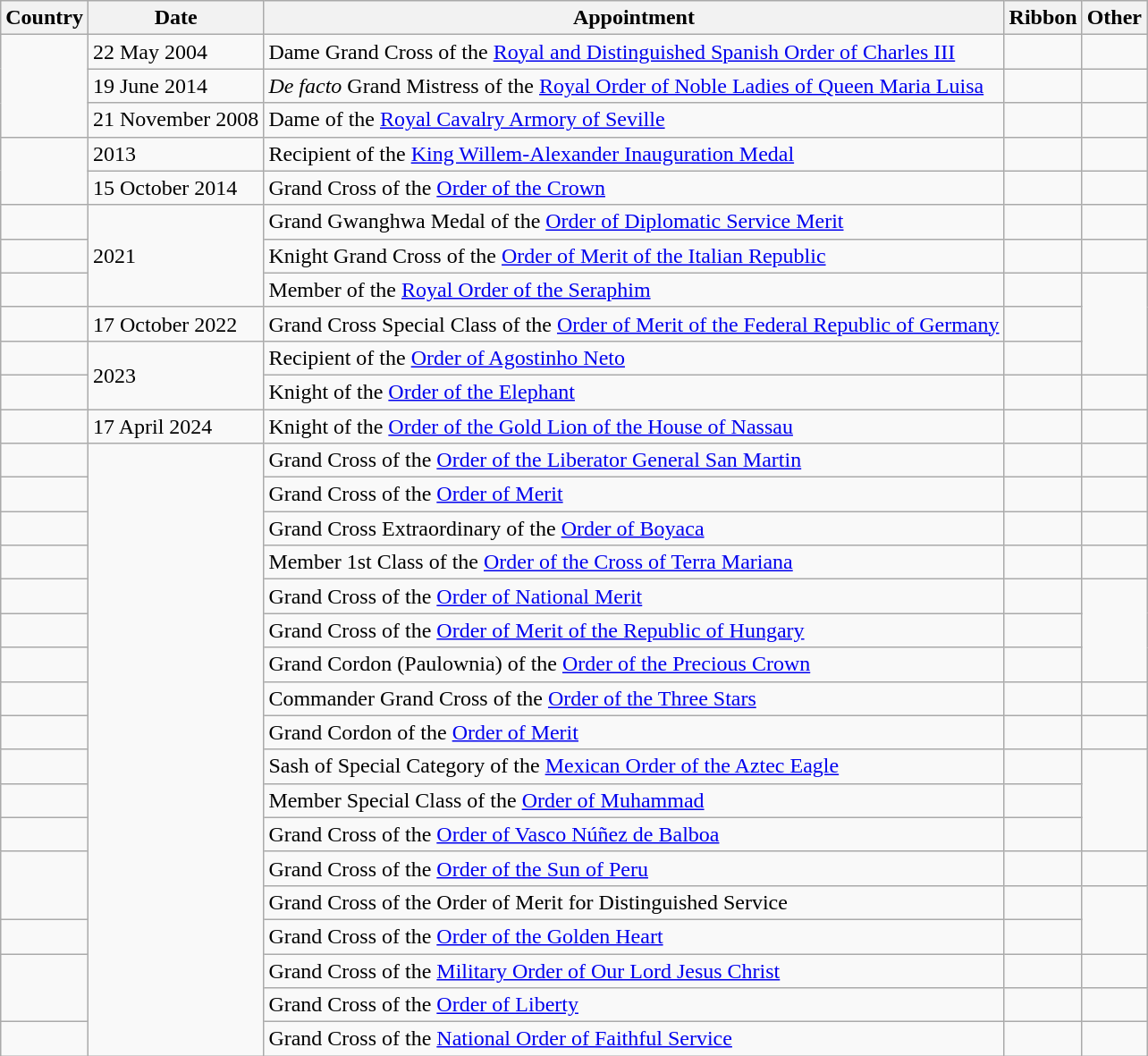<table class="wikitable sortable">
<tr>
<th>Country</th>
<th>Date</th>
<th>Appointment</th>
<th>Ribbon</th>
<th>Other</th>
</tr>
<tr>
<td rowspan="3"></td>
<td>22 May 2004</td>
<td>Dame Grand Cross of the <a href='#'>Royal and Distinguished Spanish Order of Charles III</a></td>
<td></td>
<td></td>
</tr>
<tr>
<td>19 June 2014</td>
<td><em>De facto</em> Grand Mistress of the <a href='#'>Royal Order of Noble Ladies of Queen Maria Luisa</a></td>
<td></td>
<td></td>
</tr>
<tr>
<td>21 November 2008</td>
<td>Dame of the <a href='#'>Royal Cavalry Armory of Seville</a></td>
<td></td>
<td></td>
</tr>
<tr>
<td rowspan="2"></td>
<td>2013</td>
<td>Recipient of the <a href='#'>King Willem-Alexander Inauguration Medal</a></td>
<td></td>
<td></td>
</tr>
<tr>
<td>15 October 2014</td>
<td>Grand Cross of the <a href='#'>Order of the Crown</a></td>
<td></td>
<td></td>
</tr>
<tr>
<td></td>
<td rowspan="3">2021</td>
<td>Grand Gwanghwa Medal of the <a href='#'>Order of Diplomatic Service Merit</a></td>
<td></td>
<td></td>
</tr>
<tr>
<td></td>
<td>Knight Grand Cross of the <a href='#'>Order of Merit of the Italian Republic</a></td>
<td></td>
<td></td>
</tr>
<tr>
<td></td>
<td>Member of the <a href='#'>Royal Order of the Seraphim</a></td>
<td></td>
<td rowspan="3"></td>
</tr>
<tr>
<td></td>
<td>17 October 2022</td>
<td>Grand Cross Special Class of the <a href='#'>Order of Merit of the Federal Republic of Germany</a></td>
<td></td>
</tr>
<tr>
<td></td>
<td rowspan="2">2023</td>
<td>Recipient of the <a href='#'>Order of Agostinho Neto</a></td>
<td></td>
</tr>
<tr>
<td></td>
<td>Knight of the <a href='#'>Order of the Elephant</a></td>
<td></td>
<td></td>
</tr>
<tr>
<td></td>
<td>17 April 2024</td>
<td>Knight of the <a href='#'>Order of the Gold Lion of the House of Nassau</a></td>
<td></td>
<td></td>
</tr>
<tr>
<td></td>
<td rowspan="19"></td>
<td>Grand Cross of the <a href='#'>Order of the Liberator General San Martin</a></td>
<td></td>
<td></td>
</tr>
<tr>
<td></td>
<td>Grand Cross of the <a href='#'>Order of Merit</a></td>
<td></td>
<td></td>
</tr>
<tr>
<td></td>
<td>Grand Cross Extraordinary of the <a href='#'>Order of Boyaca</a></td>
<td></td>
<td></td>
</tr>
<tr>
<td></td>
<td>Member 1st Class of the <a href='#'>Order of the Cross of Terra Mariana</a></td>
<td></td>
<td></td>
</tr>
<tr>
<td></td>
<td>Grand Cross of the <a href='#'>Order of National Merit</a></td>
<td></td>
<td rowspan="3"></td>
</tr>
<tr>
<td></td>
<td>Grand Cross of the <a href='#'>Order of Merit of the Republic of Hungary</a></td>
<td></td>
</tr>
<tr>
<td></td>
<td>Grand Cordon (Paulownia) of the <a href='#'>Order of the Precious Crown</a></td>
<td></td>
</tr>
<tr>
<td></td>
<td>Commander Grand Cross of the <a href='#'>Order of the Three Stars</a></td>
<td></td>
<td></td>
</tr>
<tr>
<td></td>
<td>Grand Cordon of the <a href='#'>Order of Merit</a></td>
<td></td>
<td></td>
</tr>
<tr>
<td></td>
<td>Sash of Special Category of the <a href='#'>Mexican Order of the Aztec Eagle</a></td>
<td></td>
<td rowspan="3"></td>
</tr>
<tr>
<td></td>
<td>Member Special Class of the <a href='#'>Order of Muhammad</a></td>
<td></td>
</tr>
<tr>
<td></td>
<td>Grand Cross of the <a href='#'>Order of Vasco Núñez de Balboa</a></td>
<td></td>
</tr>
<tr>
<td rowspan="2"></td>
<td>Grand Cross of the <a href='#'>Order of the Sun of Peru</a></td>
<td></td>
<td></td>
</tr>
<tr>
<td>Grand Cross of the Order of Merit for Distinguished Service</td>
<td></td>
<td rowspan="2"></td>
</tr>
<tr>
<td></td>
<td>Grand Cross of the <a href='#'>Order of the Golden Heart</a></td>
<td></td>
</tr>
<tr>
<td rowspan="2"></td>
<td>Grand Cross of the <a href='#'>Military Order of Our Lord Jesus Christ</a></td>
<td></td>
<td></td>
</tr>
<tr>
<td>Grand Cross of the <a href='#'>Order of Liberty</a></td>
<td></td>
<td></td>
</tr>
<tr>
<td></td>
<td>Grand Cross of the <a href='#'>National Order of Faithful Service</a></td>
<td></td>
<td></td>
</tr>
</table>
